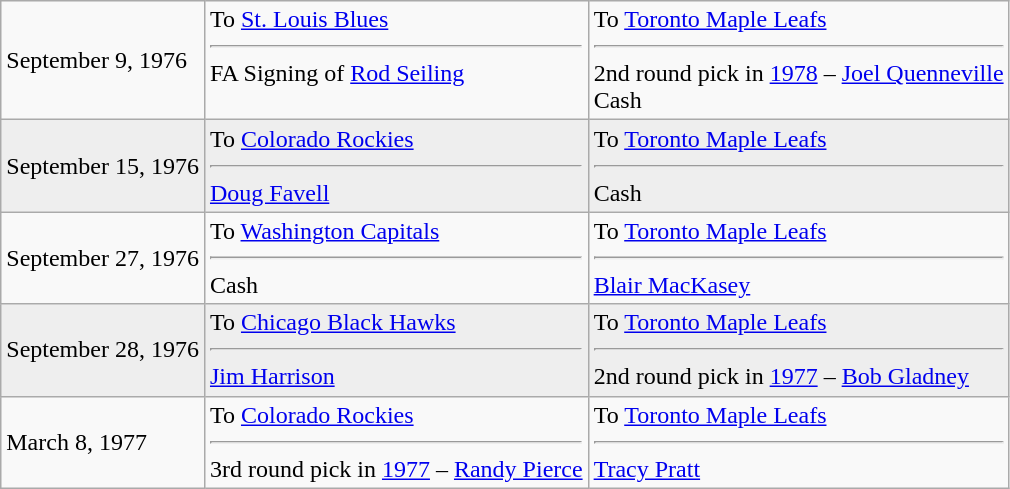<table class="wikitable">
<tr>
<td>September 9, 1976</td>
<td valign="top">To <a href='#'>St. Louis Blues</a><hr>FA Signing of <a href='#'>Rod Seiling</a></td>
<td valign="top">To <a href='#'>Toronto Maple Leafs</a><hr>2nd round pick in <a href='#'>1978</a> – <a href='#'>Joel Quenneville</a> <br> Cash</td>
</tr>
<tr style="background:#eee;">
<td>September 15, 1976</td>
<td valign="top">To <a href='#'>Colorado Rockies</a><hr><a href='#'>Doug Favell</a></td>
<td valign="top">To <a href='#'>Toronto Maple Leafs</a><hr>Cash</td>
</tr>
<tr>
<td>September 27, 1976</td>
<td valign="top">To <a href='#'>Washington Capitals</a><hr>Cash</td>
<td valign="top">To <a href='#'>Toronto Maple Leafs</a><hr><a href='#'>Blair MacKasey</a></td>
</tr>
<tr style="background:#eee;">
<td>September 28, 1976</td>
<td valign="top">To <a href='#'>Chicago Black Hawks</a><hr><a href='#'>Jim Harrison</a></td>
<td valign="top">To <a href='#'>Toronto Maple Leafs</a><hr>2nd round pick in <a href='#'>1977</a> – <a href='#'>Bob Gladney</a></td>
</tr>
<tr>
<td>March 8, 1977</td>
<td valign="top">To <a href='#'>Colorado Rockies</a><hr>3rd round pick in <a href='#'>1977</a> – <a href='#'>Randy Pierce</a></td>
<td valign="top">To <a href='#'>Toronto Maple Leafs</a><hr><a href='#'>Tracy Pratt</a></td>
</tr>
</table>
